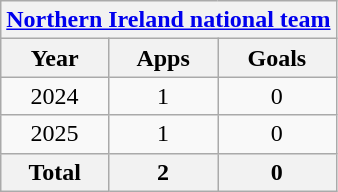<table class="wikitable" style="text-align:center">
<tr>
<th colspan=3><a href='#'>Northern Ireland national team</a></th>
</tr>
<tr>
<th>Year</th>
<th>Apps</th>
<th>Goals</th>
</tr>
<tr>
<td>2024</td>
<td>1</td>
<td>0</td>
</tr>
<tr>
<td>2025</td>
<td>1</td>
<td>0</td>
</tr>
<tr>
<th>Total</th>
<th>2</th>
<th>0</th>
</tr>
</table>
